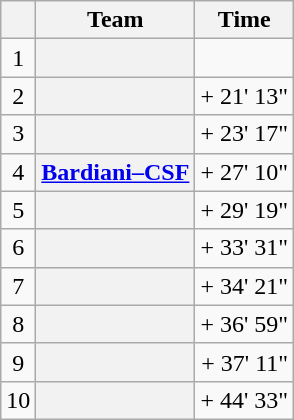<table class="wikitable plainrowheaders">
<tr>
<th></th>
<th>Team</th>
<th>Time</th>
</tr>
<tr>
<td style="text-align:center;">1</td>
<th scope="row"></th>
<td align=right><strong></strong></td>
</tr>
<tr>
<td style="text-align:center;">2</td>
<th scope="row"></th>
<td align=right>+ 21' 13"</td>
</tr>
<tr>
<td style="text-align:center;">3</td>
<th scope="row"></th>
<td align=right>+ 23' 17"</td>
</tr>
<tr>
<td style="text-align:center;">4</td>
<th scope="row"><a href='#'>Bardiani–CSF</a></th>
<td align=right>+ 27' 10"</td>
</tr>
<tr>
<td style="text-align:center;">5</td>
<th scope="row"></th>
<td align=right>+ 29' 19"</td>
</tr>
<tr>
<td style="text-align:center;">6</td>
<th scope="row"></th>
<td align=right>+ 33' 31"</td>
</tr>
<tr>
<td style="text-align:center;">7</td>
<th scope="row"></th>
<td align=right>+ 34' 21"</td>
</tr>
<tr>
<td style="text-align:center;">8</td>
<th scope="row"></th>
<td align=right>+ 36' 59"</td>
</tr>
<tr>
<td style="text-align:center;">9</td>
<th scope="row"></th>
<td align=right>+ 37' 11"</td>
</tr>
<tr>
<td style="text-align:center;">10</td>
<th scope="row"></th>
<td align=right>+ 44' 33"</td>
</tr>
</table>
